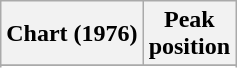<table class="wikitable sortable plainrowheaders">
<tr>
<th>Chart (1976)</th>
<th>Peak<br>position</th>
</tr>
<tr>
</tr>
<tr>
</tr>
<tr>
</tr>
<tr>
</tr>
<tr>
</tr>
</table>
